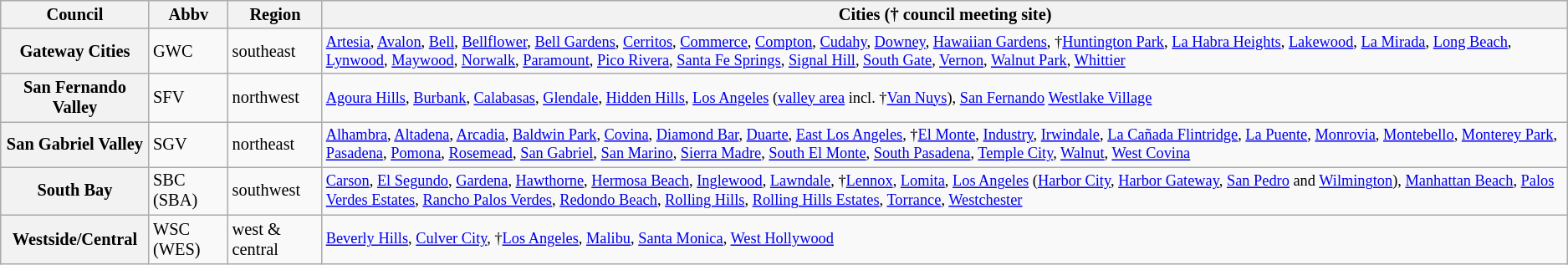<table class="wikitable sortable" style="text-align:left;font-size:85%">
<tr>
<th>Council</th>
<th>Abbv</th>
<th>Region</th>
<th class="unsortable">Cities († council meeting site)</th>
</tr>
<tr>
<th>Gateway Cities</th>
<td>GWC</td>
<td>southeast</td>
<td style="font-size:90%;"><a href='#'>Artesia</a>, <a href='#'>Avalon</a>, <a href='#'>Bell</a>, <a href='#'>Bellflower</a>, <a href='#'>Bell Gardens</a>, <a href='#'>Cerritos</a>, <a href='#'>Commerce</a>, <a href='#'>Compton</a>, <a href='#'>Cudahy</a>, <a href='#'>Downey</a>, <a href='#'>Hawaiian Gardens</a>, †<a href='#'>Huntington Park</a>, <a href='#'>La Habra Heights</a>, <a href='#'>Lakewood</a>, <a href='#'>La Mirada</a>, <a href='#'>Long Beach</a>, <a href='#'>Lynwood</a>, <a href='#'>Maywood</a>, <a href='#'>Norwalk</a>, <a href='#'>Paramount</a>, <a href='#'>Pico Rivera</a>, <a href='#'>Santa Fe Springs</a>, <a href='#'>Signal Hill</a>, <a href='#'>South Gate</a>, <a href='#'>Vernon</a>, <a href='#'>Walnut Park</a>, <a href='#'>Whittier</a></td>
</tr>
<tr>
<th>San Fernando Valley</th>
<td>SFV</td>
<td>northwest</td>
<td style="font-size:90%;"><a href='#'>Agoura Hills</a>, <a href='#'>Burbank</a>, <a href='#'>Calabasas</a>, <a href='#'>Glendale</a>, <a href='#'>Hidden Hills</a>, <a href='#'>Los Angeles</a> (<a href='#'>valley area</a> incl. †<a href='#'>Van Nuys</a>), <a href='#'>San Fernando</a> <a href='#'>Westlake Village</a></td>
</tr>
<tr>
<th>San Gabriel Valley</th>
<td>SGV</td>
<td>northeast</td>
<td style="font-size:90%;"><a href='#'>Alhambra</a>, <a href='#'>Altadena</a>, <a href='#'>Arcadia</a>, <a href='#'>Baldwin Park</a>, <a href='#'>Covina</a>, <a href='#'>Diamond Bar</a>, <a href='#'>Duarte</a>, <a href='#'>East Los Angeles</a>, †<a href='#'>El Monte</a>, <a href='#'>Industry</a>, <a href='#'>Irwindale</a>, <a href='#'>La Cañada Flintridge</a>, <a href='#'>La Puente</a>, <a href='#'>Monrovia</a>, <a href='#'>Montebello</a>, <a href='#'>Monterey Park</a>, <a href='#'>Pasadena</a>, <a href='#'>Pomona</a>, <a href='#'>Rosemead</a>, <a href='#'>San Gabriel</a>, <a href='#'>San Marino</a>, <a href='#'>Sierra Madre</a>, <a href='#'>South El Monte</a>, <a href='#'>South Pasadena</a>, <a href='#'>Temple City</a>, <a href='#'>Walnut</a>, <a href='#'>West Covina</a></td>
</tr>
<tr>
<th>South Bay</th>
<td>SBC (SBA)</td>
<td>southwest</td>
<td style="font-size:90%;"><a href='#'>Carson</a>, <a href='#'>El Segundo</a>, <a href='#'>Gardena</a>, <a href='#'>Hawthorne</a>, <a href='#'>Hermosa Beach</a>, <a href='#'>Inglewood</a>, <a href='#'>Lawndale</a>, †<a href='#'>Lennox</a>, <a href='#'>Lomita</a>, <a href='#'>Los Angeles</a> (<a href='#'>Harbor City</a>, <a href='#'>Harbor Gateway</a>, <a href='#'>San Pedro</a> and <a href='#'>Wilmington</a>), <a href='#'>Manhattan Beach</a>, <a href='#'>Palos Verdes Estates</a>, <a href='#'>Rancho Palos Verdes</a>, <a href='#'>Redondo Beach</a>, <a href='#'>Rolling Hills</a>, <a href='#'>Rolling Hills Estates</a>, <a href='#'>Torrance</a>, <a href='#'>Westchester</a></td>
</tr>
<tr>
<th>Westside/Central</th>
<td>WSC (WES)</td>
<td>west & central</td>
<td style="font-size:90%;"><a href='#'>Beverly Hills</a>, <a href='#'>Culver City</a>, †<a href='#'>Los Angeles</a>, <a href='#'>Malibu</a>, <a href='#'>Santa Monica</a>, <a href='#'>West Hollywood</a></td>
</tr>
</table>
